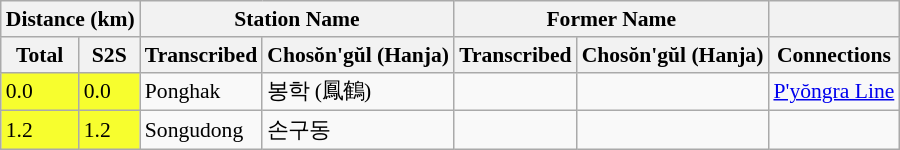<table class="wikitable" style="font-size:90%;">
<tr>
<th colspan="2">Distance (km)</th>
<th colspan="2">Station Name</th>
<th colspan="2">Former Name</th>
<th></th>
</tr>
<tr>
<th>Total</th>
<th>S2S</th>
<th>Transcribed</th>
<th>Chosŏn'gŭl (Hanja)</th>
<th>Transcribed</th>
<th>Chosŏn'gŭl (Hanja)</th>
<th>Connections</th>
</tr>
<tr>
<td bgcolor=#F7FE2E>0.0</td>
<td bgcolor=#F7FE2E>0.0</td>
<td>Ponghak</td>
<td>봉학 (鳳鶴)</td>
<td></td>
<td></td>
<td><a href='#'>P'yŏngra Line</a></td>
</tr>
<tr>
<td bgcolor=#F7FE2E>1.2</td>
<td bgcolor=#F7FE2E>1.2</td>
<td>Songudong</td>
<td>손구동</td>
<td></td>
<td></td>
<td></td>
</tr>
</table>
